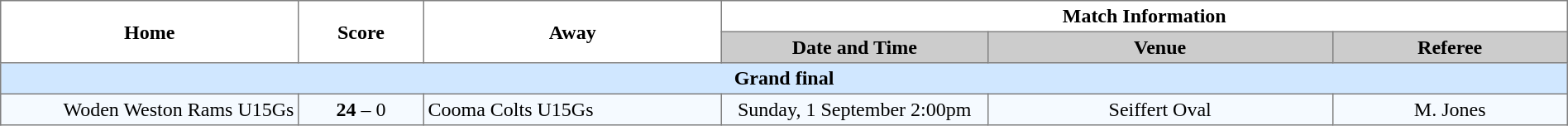<table border="1" cellpadding="3" cellspacing="0" width="100%" style="border-collapse:collapse;  text-align:center;">
<tr>
<th rowspan="2" width="19%">Home</th>
<th rowspan="2" width="8%">Score</th>
<th rowspan="2" width="19%">Away</th>
<th colspan="3">Match Information</th>
</tr>
<tr bgcolor="#CCCCCC">
<th width="17%">Date and Time</th>
<th width="22%">Venue</th>
<th width="50%">Referee</th>
</tr>
<tr style="background:#d0e7ff;">
<td colspan="6"><strong>Grand final</strong></td>
</tr>
<tr style="text-align:center; background:#f5faff;">
<td align="right">Woden Weston Rams U15Gs </td>
<td><strong>24</strong> – 0</td>
<td align="left"> Cooma Colts U15Gs</td>
<td>Sunday, 1 September 2:00pm</td>
<td>Seiffert Oval</td>
<td>M. Jones</td>
</tr>
</table>
